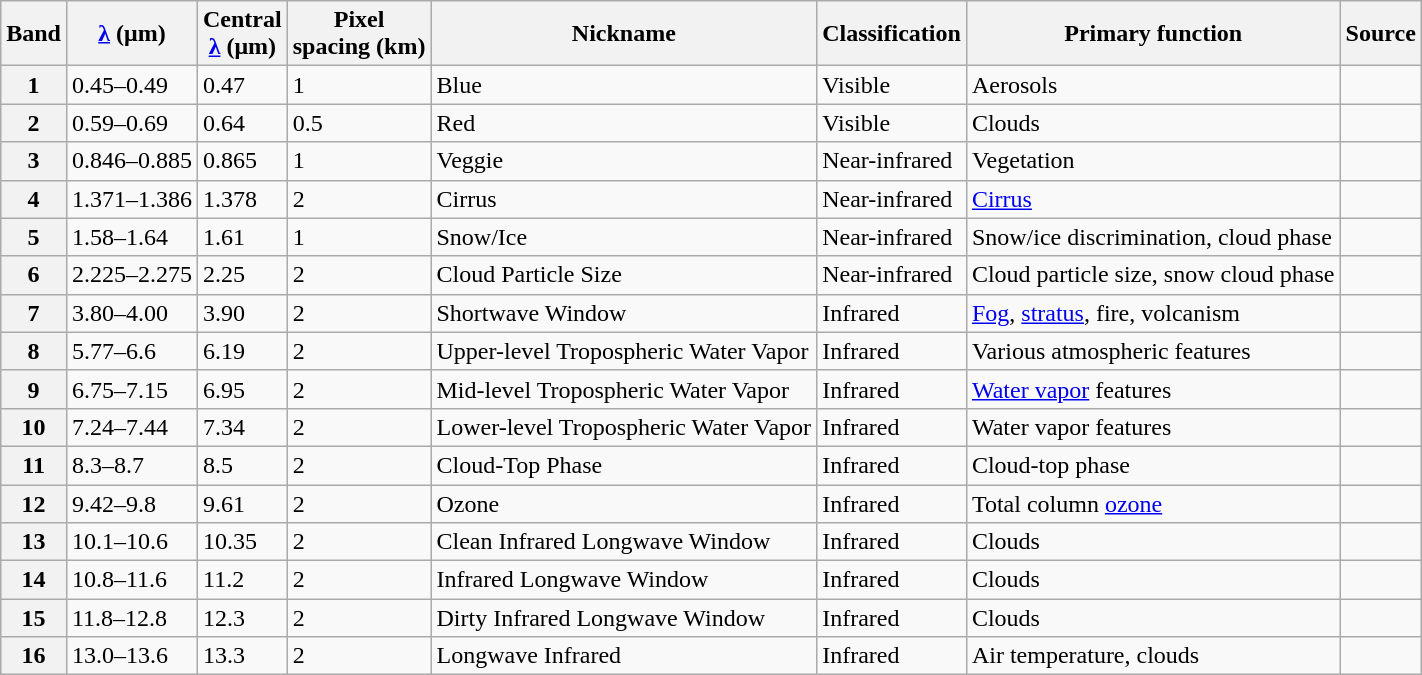<table class="wikitable sortable plainrowheaders collapsible" style="margin: auto">
<tr>
<th scope="col">Band</th>
<th scope="col" class="unsortable"><a href='#'>λ</a> (μm)</th>
<th scope="col">Central<br><a href='#'>λ</a> (μm)</th>
<th scope="col">Pixel<br>spacing (km)</th>
<th scope="col">Nickname</th>
<th scope="col">Classification</th>
<th scope="col" class="unsortable">Primary function</th>
<th scope="col" class="unsortable">Source</th>
</tr>
<tr>
<th scope="row">1</th>
<td>0.45–0.49</td>
<td>0.47</td>
<td>1</td>
<td>Blue</td>
<td>Visible</td>
<td>Aerosols</td>
<td></td>
</tr>
<tr>
<th scope="row">2</th>
<td>0.59–0.69</td>
<td>0.64</td>
<td>0.5</td>
<td>Red</td>
<td>Visible</td>
<td>Clouds</td>
<td></td>
</tr>
<tr>
<th scope="row">3</th>
<td>0.846–0.885</td>
<td>0.865</td>
<td>1</td>
<td>Veggie</td>
<td>Near-infrared</td>
<td>Vegetation</td>
<td></td>
</tr>
<tr>
<th scope="row">4</th>
<td>1.371–1.386</td>
<td>1.378</td>
<td>2</td>
<td>Cirrus</td>
<td>Near-infrared</td>
<td><a href='#'>Cirrus</a></td>
<td></td>
</tr>
<tr>
<th scope="row">5</th>
<td>1.58–1.64</td>
<td>1.61</td>
<td>1</td>
<td>Snow/Ice</td>
<td>Near-infrared</td>
<td>Snow/ice discrimination, cloud phase</td>
<td></td>
</tr>
<tr>
<th scope="row">6</th>
<td>2.225–2.275</td>
<td>2.25</td>
<td>2</td>
<td>Cloud Particle Size</td>
<td>Near-infrared</td>
<td>Cloud particle size, snow cloud phase</td>
<td></td>
</tr>
<tr>
<th scope="row">7</th>
<td>3.80–4.00</td>
<td>3.90</td>
<td>2</td>
<td>Shortwave Window</td>
<td>Infrared</td>
<td><a href='#'>Fog</a>, <a href='#'>stratus</a>, fire, volcanism</td>
<td></td>
</tr>
<tr>
<th scope="row">8</th>
<td>5.77–6.6</td>
<td>6.19</td>
<td>2</td>
<td>Upper-level Tropospheric Water Vapor</td>
<td>Infrared</td>
<td>Various atmospheric features</td>
<td></td>
</tr>
<tr>
<th scope="row">9</th>
<td>6.75–7.15</td>
<td>6.95</td>
<td>2</td>
<td>Mid-level Tropospheric Water Vapor</td>
<td>Infrared</td>
<td><a href='#'>Water vapor</a> features</td>
<td></td>
</tr>
<tr>
<th scope="row">10</th>
<td>7.24–7.44</td>
<td>7.34</td>
<td>2</td>
<td>Lower-level Tropospheric Water Vapor</td>
<td>Infrared</td>
<td>Water vapor features</td>
<td></td>
</tr>
<tr>
<th scope="row">11</th>
<td>8.3–8.7</td>
<td>8.5</td>
<td>2</td>
<td>Cloud-Top Phase</td>
<td>Infrared</td>
<td>Cloud-top phase</td>
<td></td>
</tr>
<tr>
<th scope="row">12</th>
<td>9.42–9.8</td>
<td>9.61</td>
<td>2</td>
<td>Ozone</td>
<td>Infrared</td>
<td>Total column <a href='#'>ozone</a></td>
<td></td>
</tr>
<tr>
<th scope="row">13</th>
<td>10.1–10.6</td>
<td>10.35</td>
<td>2</td>
<td>Clean Infrared Longwave Window</td>
<td>Infrared</td>
<td>Clouds</td>
<td></td>
</tr>
<tr>
<th scope="row">14</th>
<td>10.8–11.6</td>
<td>11.2</td>
<td>2</td>
<td>Infrared Longwave Window</td>
<td>Infrared</td>
<td>Clouds</td>
<td></td>
</tr>
<tr>
<th scope="row">15</th>
<td>11.8–12.8</td>
<td>12.3</td>
<td>2</td>
<td>Dirty Infrared Longwave Window</td>
<td>Infrared</td>
<td>Clouds</td>
<td></td>
</tr>
<tr>
<th scope="row">16</th>
<td>13.0–13.6</td>
<td>13.3</td>
<td>2</td>
<td> Longwave Infrared</td>
<td>Infrared</td>
<td>Air temperature, clouds</td>
<td></td>
</tr>
</table>
